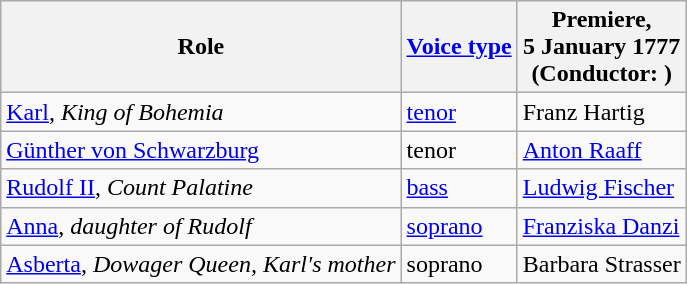<table class="wikitable">
<tr>
<th>Role</th>
<th><a href='#'>Voice type</a></th>
<th>Premiere,<br>5 January 1777<br>(Conductor: )</th>
</tr>
<tr>
<td><a href='#'>Karl</a>, <em>King of Bohemia</em></td>
<td><a href='#'>tenor</a></td>
<td>Franz Hartig</td>
</tr>
<tr>
<td><a href='#'>Günther von Schwarzburg</a></td>
<td>tenor</td>
<td><a href='#'>Anton Raaff</a></td>
</tr>
<tr>
<td><a href='#'>Rudolf II</a>, <em>Count Palatine</em></td>
<td><a href='#'>bass</a></td>
<td><a href='#'>Ludwig Fischer</a></td>
</tr>
<tr>
<td><a href='#'>Anna</a>, <em>daughter of Rudolf</em></td>
<td><a href='#'>soprano</a></td>
<td><a href='#'>Franziska Danzi</a></td>
</tr>
<tr>
<td><a href='#'>Asberta</a>, <em>Dowager Queen, Karl′s mother</em></td>
<td>soprano</td>
<td>Barbara Strasser</td>
</tr>
</table>
